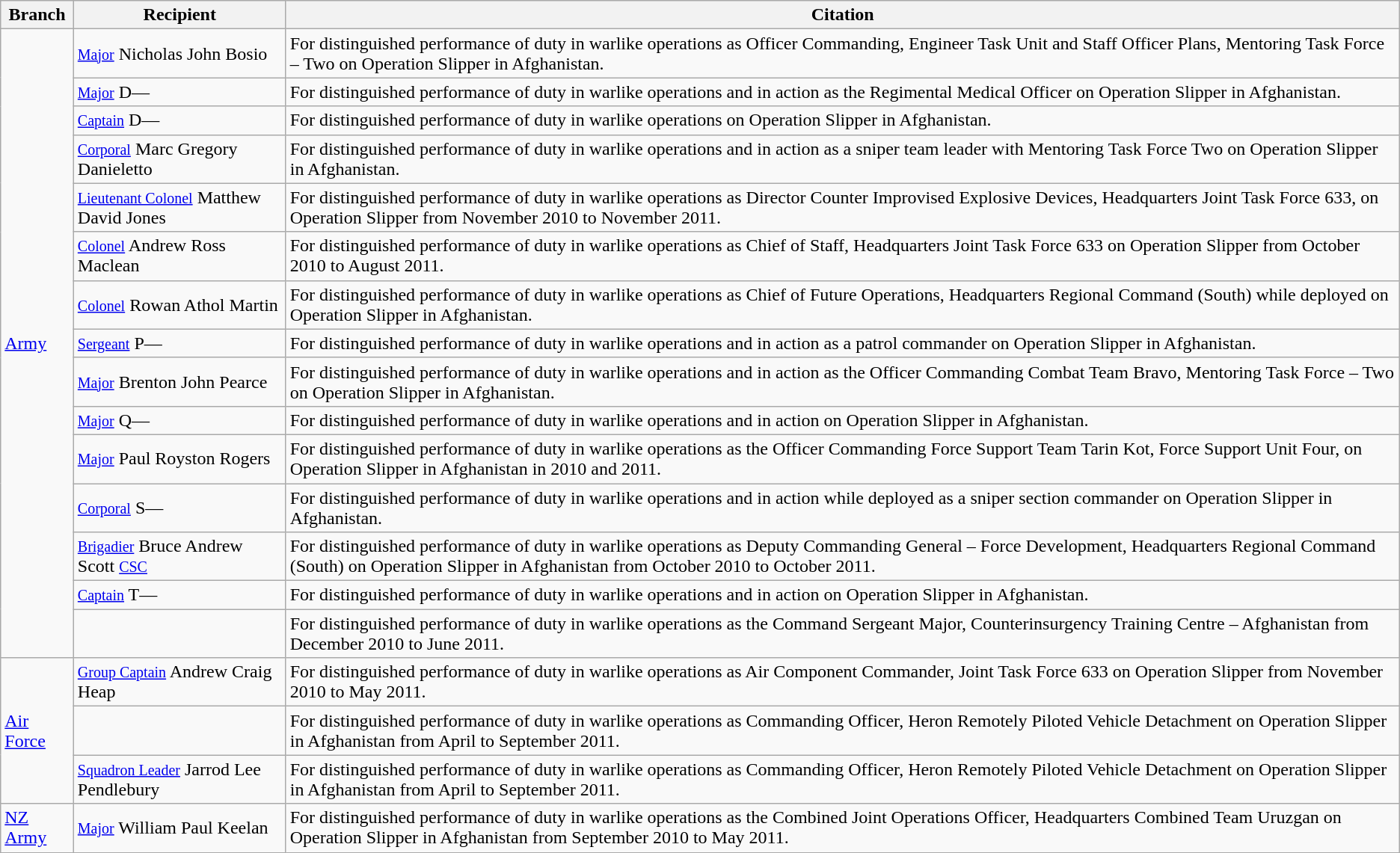<table class=wikitable>
<tr>
<th>Branch</th>
<th>Recipient</th>
<th>Citation</th>
</tr>
<tr>
<td rowspan="15"><a href='#'>Army</a></td>
<td><small><a href='#'>Major</a></small> Nicholas John Bosio</td>
<td>For distinguished performance of duty in warlike operations as Officer Commanding, Engineer Task Unit and Staff Officer Plans, Mentoring Task Force – Two on Operation Slipper in Afghanistan.</td>
</tr>
<tr>
<td><small><a href='#'>Major</a></small> D—</td>
<td>For distinguished performance of duty in warlike operations and in action as the Regimental Medical Officer on Operation Slipper in Afghanistan.</td>
</tr>
<tr>
<td><small><a href='#'>Captain</a></small> D—</td>
<td>For distinguished performance of duty in warlike operations on Operation Slipper in Afghanistan.</td>
</tr>
<tr>
<td><small><a href='#'>Corporal</a></small> Marc Gregory Danieletto</td>
<td>For distinguished performance of duty in warlike operations and in action as a sniper team leader with Mentoring Task Force Two on Operation Slipper in Afghanistan.</td>
</tr>
<tr>
<td><small><a href='#'>Lieutenant Colonel</a></small> Matthew David Jones</td>
<td>For distinguished performance of duty in warlike operations as Director Counter Improvised Explosive Devices, Headquarters Joint Task Force 633, on Operation Slipper from November 2010 to November 2011.</td>
</tr>
<tr>
<td><small><a href='#'>Colonel</a></small> Andrew Ross Maclean</td>
<td>For distinguished performance of duty in warlike operations as Chief of Staff, Headquarters Joint Task Force 633 on Operation Slipper from October 2010 to August 2011.</td>
</tr>
<tr>
<td><small><a href='#'>Colonel</a></small> Rowan Athol Martin</td>
<td>For distinguished performance of duty in warlike operations as Chief of Future Operations, Headquarters Regional Command (South) while deployed on Operation Slipper in Afghanistan.</td>
</tr>
<tr>
<td><small><a href='#'>Sergeant</a></small> P—</td>
<td>For distinguished performance of duty in warlike operations and in action as a patrol commander on Operation Slipper in Afghanistan.</td>
</tr>
<tr>
<td><small><a href='#'>Major</a></small> Brenton John Pearce</td>
<td>For distinguished performance of duty in warlike operations and in action as the Officer Commanding Combat Team Bravo, Mentoring Task Force – Two on Operation Slipper in Afghanistan.</td>
</tr>
<tr>
<td><small><a href='#'>Major</a></small> Q—</td>
<td>For distinguished performance of duty in warlike operations and in action on Operation Slipper in Afghanistan.</td>
</tr>
<tr>
<td><small><a href='#'>Major</a></small> Paul Royston Rogers</td>
<td>For distinguished performance of duty in warlike operations as the Officer Commanding Force Support Team Tarin Kot, Force Support Unit Four, on Operation Slipper in Afghanistan in 2010 and 2011.</td>
</tr>
<tr>
<td><small><a href='#'>Corporal</a></small> S—</td>
<td>For distinguished performance of duty in warlike operations and in action while deployed as a sniper section commander on Operation Slipper in Afghanistan.</td>
</tr>
<tr>
<td><small><a href='#'>Brigadier</a></small> Bruce Andrew Scott <small><a href='#'>CSC</a></small></td>
<td>For distinguished performance of duty in warlike operations as Deputy Commanding General – Force Development, Headquarters Regional Command (South) on Operation Slipper in Afghanistan from October 2010 to October 2011.</td>
</tr>
<tr>
<td><small><a href='#'>Captain</a></small> T—</td>
<td>For distinguished performance of duty in warlike operations and in action on Operation Slipper in Afghanistan.</td>
</tr>
<tr>
<td></td>
<td>For distinguished performance of duty in warlike operations as the Command Sergeant Major, Counterinsurgency Training Centre – Afghanistan from December 2010 to June 2011.</td>
</tr>
<tr>
<td rowspan="3"><a href='#'>Air Force</a></td>
<td><small><a href='#'>Group Captain</a></small> Andrew Craig Heap</td>
<td>For distinguished performance of duty in warlike operations as Air Component Commander, Joint Task Force 633 on Operation Slipper from November 2010 to May 2011.</td>
</tr>
<tr>
<td></td>
<td>For distinguished performance of duty in warlike operations as Commanding Officer, Heron Remotely Piloted Vehicle Detachment on Operation Slipper in Afghanistan from April to September 2011.</td>
</tr>
<tr>
<td><small><a href='#'>Squadron Leader</a></small> Jarrod Lee Pendlebury</td>
<td>For distinguished performance of duty in warlike operations as Commanding Officer, Heron Remotely Piloted Vehicle Detachment on Operation Slipper in Afghanistan from April to September 2011.</td>
</tr>
<tr>
<td><a href='#'>NZ Army</a></td>
<td><small><a href='#'>Major</a></small> William Paul Keelan</td>
<td>For distinguished performance of duty in warlike operations as the Combined Joint Operations Officer, Headquarters Combined Team Uruzgan on Operation Slipper in Afghanistan from September 2010 to May 2011.</td>
</tr>
</table>
